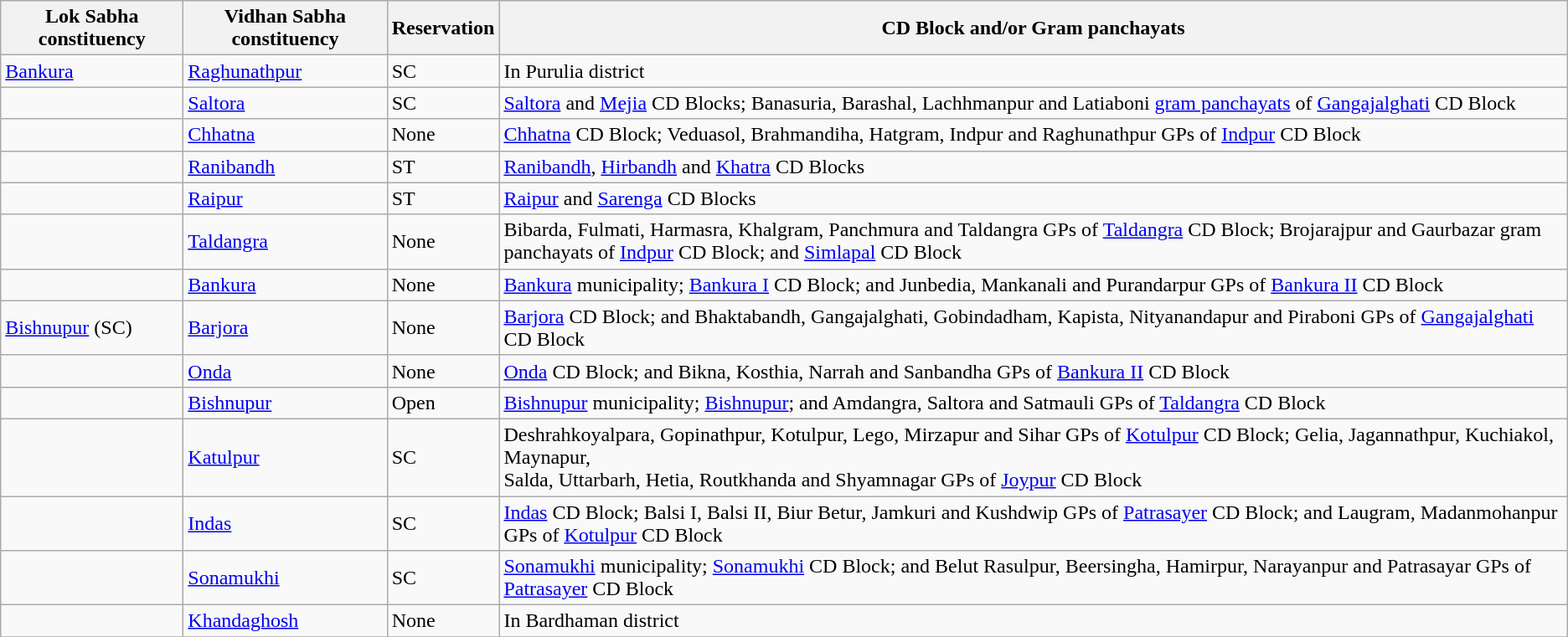<table class="wikitable sortable">
<tr>
<th>Lok Sabha constituency</th>
<th>Vidhan Sabha constituency</th>
<th>Reservation</th>
<th>CD Block and/or Gram panchayats</th>
</tr>
<tr>
<td><a href='#'>Bankura</a></td>
<td><a href='#'>Raghunathpur</a></td>
<td>SC</td>
<td>In Purulia district</td>
</tr>
<tr>
<td></td>
<td><a href='#'>Saltora</a></td>
<td>SC</td>
<td><a href='#'>Saltora</a> and <a href='#'>Mejia</a> CD Blocks; Banasuria, Barashal, Lachhmanpur and Latiaboni <a href='#'>gram panchayats</a> of <a href='#'>Gangajalghati</a> CD Block</td>
</tr>
<tr>
<td></td>
<td><a href='#'>Chhatna</a></td>
<td>None</td>
<td><a href='#'>Chhatna</a> CD Block; Veduasol, Brahmandiha, Hatgram, Indpur and Raghunathpur GPs of <a href='#'>Indpur</a> CD Block</td>
</tr>
<tr>
<td></td>
<td><a href='#'>Ranibandh</a></td>
<td>ST</td>
<td><a href='#'>Ranibandh</a>, <a href='#'>Hirbandh</a> and <a href='#'>Khatra</a> CD Blocks</td>
</tr>
<tr>
<td></td>
<td><a href='#'>Raipur</a></td>
<td>ST</td>
<td><a href='#'>Raipur</a> and <a href='#'>Sarenga</a> CD Blocks</td>
</tr>
<tr>
<td></td>
<td><a href='#'>Taldangra</a></td>
<td>None</td>
<td>Bibarda, Fulmati, Harmasra, Khalgram, Panchmura and Taldangra GPs of <a href='#'>Taldangra</a> CD Block; Brojarajpur and Gaurbazar gram panchayats of <a href='#'>Indpur</a> CD Block; and <a href='#'>Simlapal</a> CD Block</td>
</tr>
<tr>
<td></td>
<td><a href='#'>Bankura</a></td>
<td>None</td>
<td><a href='#'>Bankura</a> municipality; <a href='#'>Bankura I</a> CD Block; and Junbedia, Mankanali and Purandarpur GPs of <a href='#'>Bankura II</a> CD Block</td>
</tr>
<tr>
<td><a href='#'>Bishnupur</a> (SC)</td>
<td><a href='#'>Barjora</a></td>
<td>None</td>
<td><a href='#'>Barjora</a> CD Block; and Bhaktabandh, Gangajalghati, Gobindadham, Kapista, Nityanandapur and Piraboni GPs of <a href='#'>Gangajalghati</a> CD Block</td>
</tr>
<tr>
<td></td>
<td><a href='#'>Onda</a></td>
<td>None</td>
<td><a href='#'>Onda</a> CD Block; and Bikna, Kosthia, Narrah and Sanbandha GPs of <a href='#'>Bankura II</a> CD Block</td>
</tr>
<tr>
<td></td>
<td><a href='#'>Bishnupur</a></td>
<td>Open</td>
<td><a href='#'>Bishnupur</a> municipality; <a href='#'>Bishnupur</a>; and Amdangra, Saltora and Satmauli GPs of <a href='#'>Taldangra</a> CD Block</td>
</tr>
<tr>
<td></td>
<td><a href='#'>Katulpur</a></td>
<td>SC</td>
<td>Deshrahkoyalpara, Gopinathpur, Kotulpur, Lego, Mirzapur and Sihar GPs of <a href='#'>Kotulpur</a> CD Block; Gelia, Jagannathpur, Kuchiakol, Maynapur,<br>Salda, Uttarbarh, Hetia, Routkhanda and Shyamnagar GPs of <a href='#'>Joypur</a> CD Block</td>
</tr>
<tr>
<td></td>
<td><a href='#'>Indas</a></td>
<td>SC</td>
<td><a href='#'>Indas</a> CD Block; Balsi I, Balsi II, Biur Betur, Jamkuri and Kushdwip GPs of <a href='#'>Patrasayer</a> CD Block; and Laugram, Madanmohanpur GPs of <a href='#'>Kotulpur</a> CD Block</td>
</tr>
<tr>
<td></td>
<td><a href='#'>Sonamukhi</a></td>
<td>SC</td>
<td><a href='#'>Sonamukhi</a> municipality; <a href='#'>Sonamukhi</a> CD Block; and Belut Rasulpur, Beersingha, Hamirpur, Narayanpur and Patrasayar GPs of <a href='#'>Patrasayer</a> CD Block</td>
</tr>
<tr>
<td></td>
<td><a href='#'>Khandaghosh</a></td>
<td>None</td>
<td>In Bardhaman district</td>
</tr>
<tr>
</tr>
</table>
